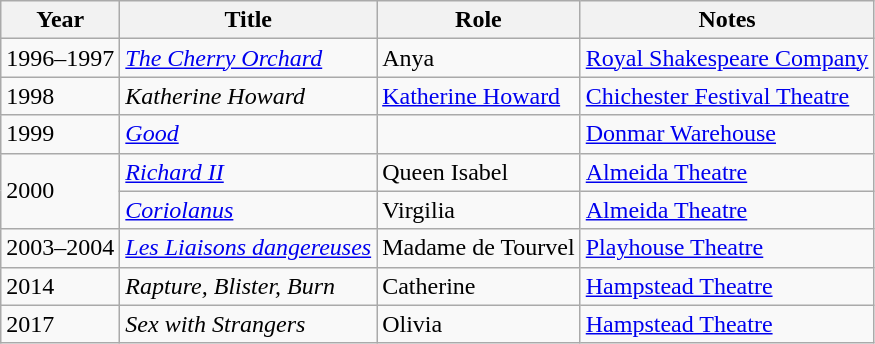<table class="wikitable sortable">
<tr>
<th>Year</th>
<th>Title</th>
<th>Role</th>
<th class="unsortable">Notes</th>
</tr>
<tr>
<td>1996–1997</td>
<td><em><a href='#'>The Cherry Orchard</a></em></td>
<td>Anya</td>
<td><a href='#'>Royal Shakespeare Company</a></td>
</tr>
<tr>
<td>1998</td>
<td><em>Katherine Howard</em></td>
<td><a href='#'>Katherine Howard</a></td>
<td><a href='#'>Chichester Festival Theatre</a></td>
</tr>
<tr>
<td>1999</td>
<td><em><a href='#'>Good</a></em></td>
<td></td>
<td><a href='#'>Donmar Warehouse</a></td>
</tr>
<tr>
<td rowspan="2">2000</td>
<td><em><a href='#'>Richard II</a></em></td>
<td>Queen Isabel</td>
<td><a href='#'>Almeida Theatre</a></td>
</tr>
<tr>
<td><em><a href='#'>Coriolanus</a></em></td>
<td>Virgilia</td>
<td><a href='#'>Almeida Theatre</a></td>
</tr>
<tr>
<td>2003–2004</td>
<td><em><a href='#'>Les Liaisons dangereuses</a></em></td>
<td>Madame de Tourvel</td>
<td><a href='#'>Playhouse Theatre</a></td>
</tr>
<tr>
<td>2014</td>
<td><em>Rapture, Blister, Burn</em></td>
<td>Catherine</td>
<td><a href='#'>Hampstead Theatre</a></td>
</tr>
<tr>
<td>2017</td>
<td><em>Sex with Strangers</em></td>
<td>Olivia</td>
<td><a href='#'>Hampstead Theatre</a></td>
</tr>
</table>
